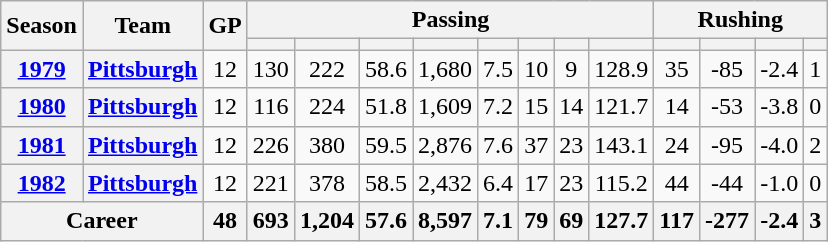<table class="wikitable" style="text-align:center;">
<tr>
<th rowspan="2">Season</th>
<th rowspan="2">Team</th>
<th rowspan="2">GP</th>
<th colspan="8">Passing</th>
<th colspan="4">Rushing</th>
</tr>
<tr>
<th></th>
<th></th>
<th></th>
<th></th>
<th></th>
<th></th>
<th></th>
<th></th>
<th></th>
<th></th>
<th></th>
<th></th>
</tr>
<tr>
<th><a href='#'>1979</a></th>
<th><a href='#'>Pittsburgh</a></th>
<td>12</td>
<td>130</td>
<td>222</td>
<td>58.6</td>
<td>1,680</td>
<td>7.5</td>
<td>10</td>
<td>9</td>
<td>128.9</td>
<td>35</td>
<td>-85</td>
<td>-2.4</td>
<td>1</td>
</tr>
<tr>
<th><a href='#'>1980</a></th>
<th><a href='#'>Pittsburgh</a></th>
<td>12</td>
<td>116</td>
<td>224</td>
<td>51.8</td>
<td>1,609</td>
<td>7.2</td>
<td>15</td>
<td>14</td>
<td>121.7</td>
<td>14</td>
<td>-53</td>
<td>-3.8</td>
<td>0</td>
</tr>
<tr>
<th><a href='#'>1981</a></th>
<th><a href='#'>Pittsburgh</a></th>
<td>12</td>
<td>226</td>
<td>380</td>
<td>59.5</td>
<td>2,876</td>
<td>7.6</td>
<td>37</td>
<td>23</td>
<td>143.1</td>
<td>24</td>
<td>-95</td>
<td>-4.0</td>
<td>2</td>
</tr>
<tr>
<th><a href='#'>1982</a></th>
<th><a href='#'>Pittsburgh</a></th>
<td>12</td>
<td>221</td>
<td>378</td>
<td>58.5</td>
<td>2,432</td>
<td>6.4</td>
<td>17</td>
<td>23</td>
<td>115.2</td>
<td>44</td>
<td>-44</td>
<td>-1.0</td>
<td>0</td>
</tr>
<tr>
<th colspan="2">Career</th>
<th>48</th>
<th>693</th>
<th>1,204</th>
<th>57.6</th>
<th>8,597</th>
<th>7.1</th>
<th>79</th>
<th>69</th>
<th>127.7</th>
<th>117</th>
<th>-277</th>
<th>-2.4</th>
<th>3</th>
</tr>
</table>
